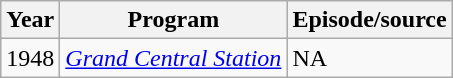<table class="wikitable">
<tr>
<th>Year</th>
<th>Program</th>
<th>Episode/source</th>
</tr>
<tr>
<td>1948</td>
<td><em><a href='#'>Grand Central Station</a></em></td>
<td>NA</td>
</tr>
</table>
